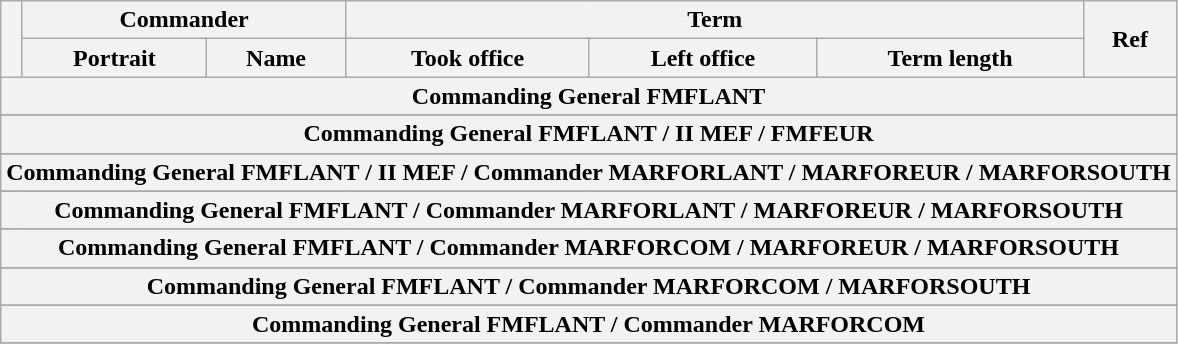<table class="wikitable sortable">
<tr>
<th rowspan=2></th>
<th colspan=2>Commander</th>
<th colspan=3>Term</th>
<th rowspan=2>Ref</th>
</tr>
<tr>
<th>Portrait</th>
<th>Name</th>
<th>Took office</th>
<th>Left office</th>
<th>Term length</th>
</tr>
<tr>
<th colspan=7>Commanding General FMFLANT</th>
</tr>
<tr>
</tr>
<tr>
<th colspan=7>Commanding General FMFLANT / II MEF / FMFEUR</th>
</tr>
<tr>
</tr>
<tr>
<th colspan=7>Commanding General FMFLANT / II MEF / Commander MARFORLANT / MARFOREUR / MARFORSOUTH</th>
</tr>
<tr>
</tr>
<tr>
<th colspan=7>Commanding General FMFLANT / Commander MARFORLANT / MARFOREUR / MARFORSOUTH</th>
</tr>
<tr>
</tr>
<tr>
<th colspan=7 align=center><strong>Commanding General FMFLANT / Commander MARFORCOM / MARFOREUR / MARFORSOUTH </strong></th>
</tr>
<tr>
</tr>
<tr>
<th colspan=7 align=center><strong>Commanding General FMFLANT / Commander MARFORCOM / MARFORSOUTH </strong></th>
</tr>
<tr>
</tr>
<tr>
<th colspan=7 align=center><strong>Commanding General FMFLANT / Commander MARFORCOM </strong></th>
</tr>
<tr>
</tr>
</table>
